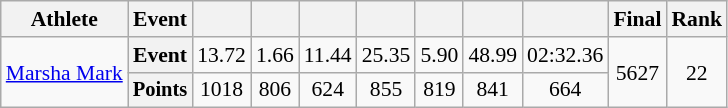<table class=wikitable style=font-size:90%;text-align:center>
<tr>
<th>Athlete</th>
<th>Event</th>
<th></th>
<th></th>
<th></th>
<th></th>
<th></th>
<th></th>
<th></th>
<th>Final</th>
<th>Rank</th>
</tr>
<tr>
<td rowspan=2><a href='#'>Marsha Mark</a></td>
<th style=font=size:95%>Event</th>
<td>13.72</td>
<td>1.66</td>
<td>11.44</td>
<td>25.35</td>
<td>5.90</td>
<td>48.99</td>
<td>02:32.36</td>
<td rowspan=2>5627</td>
<td rowspan=2>22</td>
</tr>
<tr>
<th style=font-size:95%>Points</th>
<td>1018</td>
<td>806</td>
<td>624</td>
<td>855</td>
<td>819</td>
<td>841</td>
<td>664</td>
</tr>
</table>
